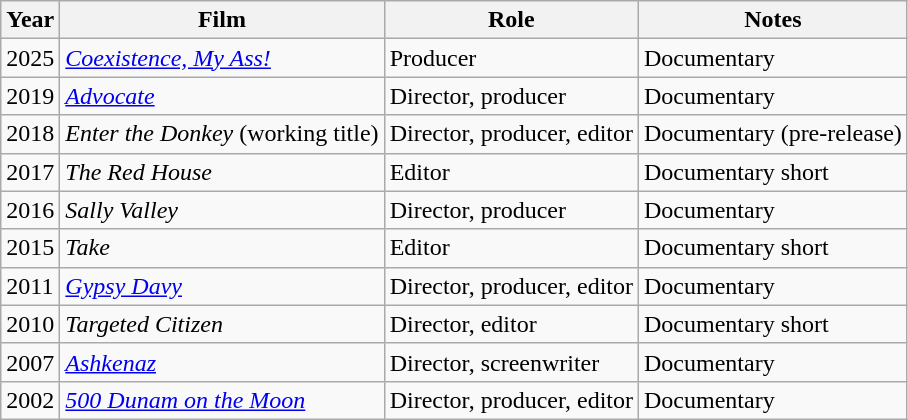<table class="wikitable">
<tr>
<th>Year</th>
<th>Film</th>
<th>Role</th>
<th>Notes</th>
</tr>
<tr>
<td>2025</td>
<td><em><a href='#'>Coexistence, My Ass!</a></em></td>
<td>Producer</td>
<td>Documentary</td>
</tr>
<tr>
<td>2019</td>
<td><em><a href='#'>Advocate</a></em></td>
<td>Director, producer</td>
<td>Documentary</td>
</tr>
<tr>
<td>2018</td>
<td><em>Enter the Donkey</em> (working title)</td>
<td>Director, producer, editor</td>
<td>Documentary (pre-release)</td>
</tr>
<tr>
<td>2017</td>
<td><em>The Red House</em></td>
<td>Editor</td>
<td>Documentary short</td>
</tr>
<tr>
<td>2016</td>
<td><em>Sally Valley</em></td>
<td>Director, producer</td>
<td>Documentary</td>
</tr>
<tr>
<td>2015</td>
<td><em>Take</em></td>
<td>Editor</td>
<td>Documentary short</td>
</tr>
<tr>
<td>2011</td>
<td><em><a href='#'>Gypsy Davy</a></em></td>
<td>Director, producer, editor</td>
<td>Documentary</td>
</tr>
<tr>
<td>2010</td>
<td><em>Targeted Citizen</em></td>
<td>Director, editor</td>
<td>Documentary short</td>
</tr>
<tr>
<td>2007</td>
<td><em><a href='#'>Ashkenaz</a></em></td>
<td>Director, screenwriter</td>
<td>Documentary</td>
</tr>
<tr>
<td>2002</td>
<td><em><a href='#'>500 Dunam on the Moon</a></em></td>
<td>Director, producer, editor</td>
<td>Documentary</td>
</tr>
</table>
